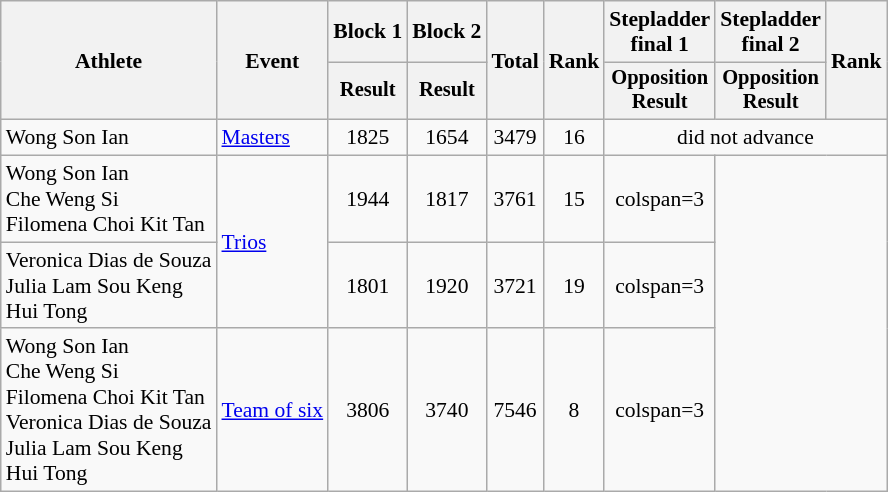<table class=wikitable style=font-size:90%;text-align:center>
<tr>
<th rowspan="2">Athlete</th>
<th rowspan="2">Event</th>
<th>Block 1</th>
<th>Block 2</th>
<th rowspan="2">Total</th>
<th rowspan="2">Rank</th>
<th>Stepladder<br>final 1</th>
<th>Stepladder<br>final 2</th>
<th rowspan="2">Rank</th>
</tr>
<tr style="font-size:95%">
<th>Result</th>
<th>Result</th>
<th>Opposition<br>Result</th>
<th>Opposition<br>Result</th>
</tr>
<tr>
<td align=left>Wong Son Ian</td>
<td align=left><a href='#'>Masters</a></td>
<td>1825</td>
<td>1654</td>
<td>3479</td>
<td>16</td>
<td colspan=3>did not advance</td>
</tr>
<tr>
<td align=left>Wong Son Ian<br>Che Weng Si<br>Filomena Choi Kit Tan</td>
<td align=left rowspan=2><a href='#'>Trios</a></td>
<td>1944</td>
<td>1817</td>
<td>3761</td>
<td>15</td>
<td>colspan=3 </td>
</tr>
<tr>
<td align=left>Veronica Dias de Souza<br>Julia Lam Sou Keng<br>Hui Tong</td>
<td>1801</td>
<td>1920</td>
<td>3721</td>
<td>19</td>
<td>colspan=3 </td>
</tr>
<tr>
<td align=left>Wong Son Ian<br>Che Weng Si<br>Filomena Choi Kit Tan<br>Veronica Dias de Souza<br>Julia Lam Sou Keng<br>Hui Tong</td>
<td align=left><a href='#'>Team of six</a></td>
<td>3806</td>
<td>3740</td>
<td>7546</td>
<td>8</td>
<td>colspan=3 </td>
</tr>
</table>
